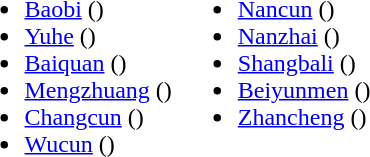<table>
<tr>
<td valign="top"><br><ul><li><a href='#'>Baobi</a> ()</li><li><a href='#'>Yuhe</a> ()</li><li><a href='#'>Baiquan</a> ()</li><li><a href='#'>Mengzhuang</a> ()</li><li><a href='#'>Changcun</a> ()</li><li><a href='#'>Wucun</a> ()</li></ul></td>
<td valign="top"><br><ul><li><a href='#'>Nancun</a> ()</li><li><a href='#'>Nanzhai</a> ()</li><li><a href='#'>Shangbali</a> ()</li><li><a href='#'>Beiyunmen</a> ()</li><li><a href='#'>Zhancheng</a> ()</li></ul></td>
</tr>
</table>
